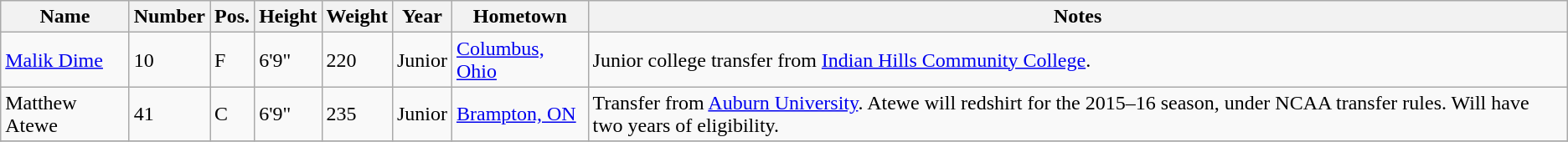<table class="wikitable sortable" border="1">
<tr>
<th>Name</th>
<th>Number</th>
<th>Pos.</th>
<th>Height</th>
<th>Weight</th>
<th>Year</th>
<th>Hometown</th>
<th class="unsortable">Notes</th>
</tr>
<tr>
<td sortname><a href='#'>Malik Dime</a></td>
<td>10</td>
<td>F</td>
<td>6'9"</td>
<td>220</td>
<td>Junior</td>
<td><a href='#'>Columbus, Ohio</a></td>
<td>Junior college transfer from <a href='#'>Indian Hills Community College</a>.</td>
</tr>
<tr>
<td sortname>Matthew Atewe</td>
<td>41</td>
<td>C</td>
<td>6'9"</td>
<td>235</td>
<td>Junior</td>
<td><a href='#'>Brampton, ON</a></td>
<td>Transfer from <a href='#'>Auburn University</a>. Atewe will redshirt for the 2015–16 season, under NCAA transfer rules. Will have two years of eligibility.</td>
</tr>
<tr>
</tr>
</table>
